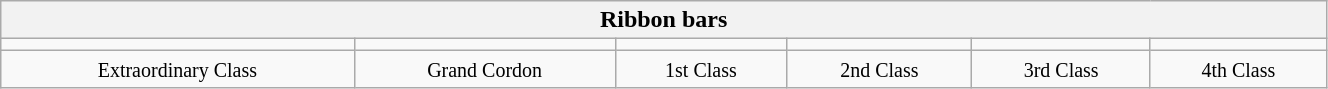<table class="wikitable" width=70%>
<tr>
<th colspan=6>Ribbon bars </th>
</tr>
<tr align=center>
<td></td>
<td></td>
<td></td>
<td></td>
<td></td>
<td></td>
</tr>
<tr align=center>
<td><small> Extraordinary Class </small></td>
<td><small> Grand Cordon </small></td>
<td><small>1st Class </small></td>
<td><small>2nd Class </small></td>
<td><small>3rd Class  </small></td>
<td><small>4th Class</small></td>
</tr>
</table>
